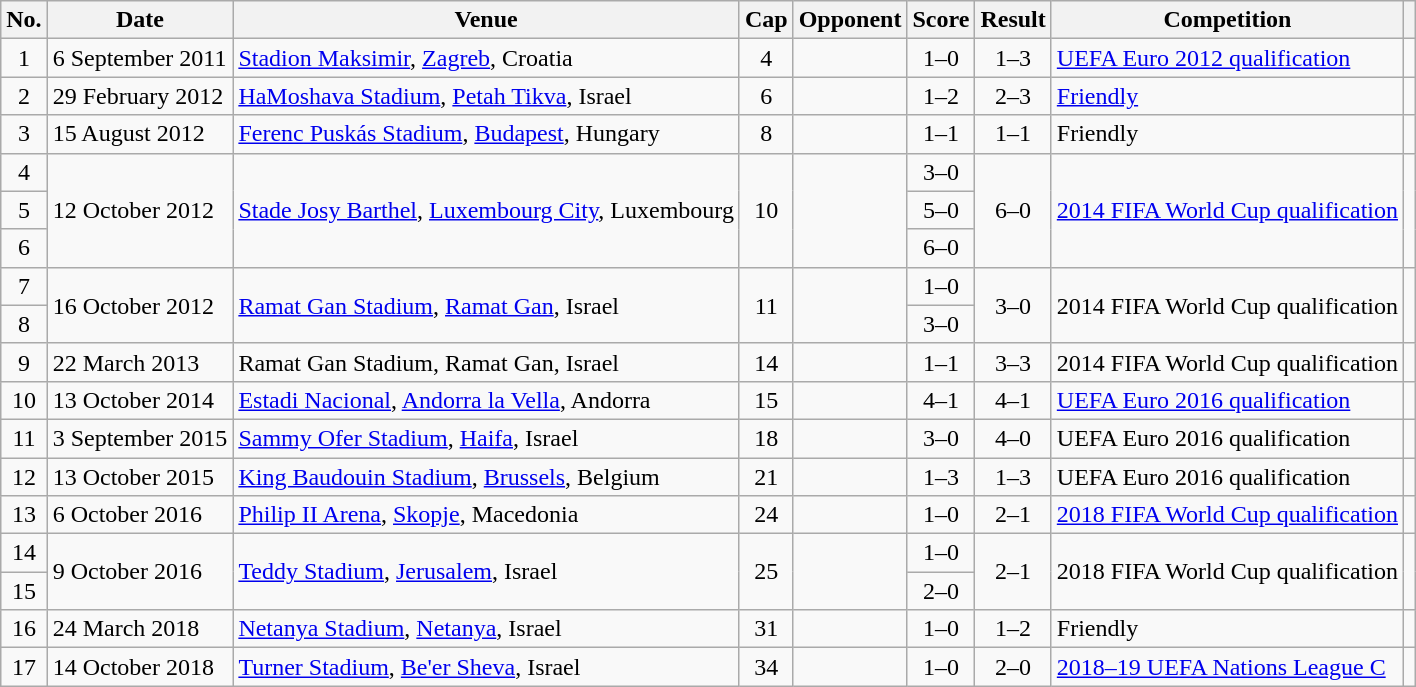<table class="wikitable sortable">
<tr>
<th scope="col">No.</th>
<th scope="col" data-sort-type="date">Date</th>
<th scope="col">Venue</th>
<th scope="col">Cap</th>
<th scope="col">Opponent</th>
<th scope="col">Score</th>
<th scope="col">Result</th>
<th scope="col">Competition</th>
<th scope="col" class="unsortable"></th>
</tr>
<tr>
<td align="center">1</td>
<td>6 September 2011</td>
<td><a href='#'>Stadion Maksimir</a>, <a href='#'>Zagreb</a>, Croatia</td>
<td align="center">4</td>
<td></td>
<td align="center">1–0</td>
<td align="center">1–3</td>
<td><a href='#'>UEFA Euro 2012 qualification</a></td>
<td></td>
</tr>
<tr>
<td align="center">2</td>
<td>29 February 2012</td>
<td><a href='#'>HaMoshava Stadium</a>, <a href='#'>Petah Tikva</a>, Israel</td>
<td align="center">6</td>
<td></td>
<td align="center">1–2</td>
<td align="center">2–3</td>
<td><a href='#'>Friendly</a></td>
<td></td>
</tr>
<tr>
<td align="center">3</td>
<td>15 August 2012</td>
<td><a href='#'>Ferenc Puskás Stadium</a>, <a href='#'>Budapest</a>, Hungary</td>
<td align="center">8</td>
<td></td>
<td align="center">1–1</td>
<td align="center">1–1</td>
<td>Friendly</td>
<td></td>
</tr>
<tr>
<td align="center">4</td>
<td rowspan="3">12 October 2012</td>
<td rowspan="3"><a href='#'>Stade Josy Barthel</a>, <a href='#'>Luxembourg City</a>, Luxembourg</td>
<td rowspan="3" align="center">10</td>
<td rowspan="3"></td>
<td align="center">3–0</td>
<td rowspan="3" align="center">6–0</td>
<td rowspan="3"><a href='#'>2014 FIFA World Cup qualification</a></td>
<td rowspan="3"></td>
</tr>
<tr>
<td align="center">5</td>
<td align="center">5–0</td>
</tr>
<tr>
<td align="center">6</td>
<td align="center">6–0</td>
</tr>
<tr>
<td align="center">7</td>
<td rowspan="2">16 October 2012</td>
<td rowspan="2"><a href='#'>Ramat Gan Stadium</a>, <a href='#'>Ramat Gan</a>, Israel</td>
<td rowspan="2" align="center">11</td>
<td rowspan="2"></td>
<td align="center">1–0</td>
<td rowspan="2" align="center">3–0</td>
<td rowspan="2">2014 FIFA World Cup qualification</td>
<td rowspan="2"></td>
</tr>
<tr>
<td align="center">8</td>
<td align="center">3–0</td>
</tr>
<tr>
<td align="center">9</td>
<td>22 March 2013</td>
<td>Ramat Gan Stadium, Ramat Gan, Israel</td>
<td align="center">14</td>
<td></td>
<td align="center">1–1</td>
<td align="center">3–3</td>
<td>2014 FIFA World Cup qualification</td>
<td></td>
</tr>
<tr>
<td align="center">10</td>
<td>13 October 2014</td>
<td><a href='#'>Estadi Nacional</a>, <a href='#'>Andorra la Vella</a>, Andorra</td>
<td align="center">15</td>
<td></td>
<td align="center">4–1</td>
<td align="center">4–1</td>
<td><a href='#'>UEFA Euro 2016 qualification</a></td>
<td></td>
</tr>
<tr>
<td align="center">11</td>
<td>3 September 2015</td>
<td><a href='#'>Sammy Ofer Stadium</a>, <a href='#'>Haifa</a>, Israel</td>
<td align="center">18</td>
<td></td>
<td align="center">3–0</td>
<td align="center">4–0</td>
<td>UEFA Euro 2016 qualification</td>
<td></td>
</tr>
<tr>
<td align="center">12</td>
<td>13 October 2015</td>
<td><a href='#'>King Baudouin Stadium</a>, <a href='#'>Brussels</a>, Belgium</td>
<td align="center">21</td>
<td></td>
<td align="center">1–3</td>
<td align="center">1–3</td>
<td>UEFA Euro 2016 qualification</td>
<td></td>
</tr>
<tr>
<td align="center">13</td>
<td>6 October 2016</td>
<td><a href='#'>Philip II Arena</a>, <a href='#'>Skopje</a>, Macedonia</td>
<td align="center">24</td>
<td></td>
<td align="center">1–0</td>
<td align="center">2–1</td>
<td><a href='#'>2018 FIFA World Cup qualification</a></td>
<td></td>
</tr>
<tr>
<td align="center">14</td>
<td rowspan="2">9 October 2016</td>
<td rowspan="2"><a href='#'>Teddy Stadium</a>, <a href='#'>Jerusalem</a>, Israel</td>
<td rowspan="2" align="center">25</td>
<td rowspan="2"></td>
<td align="center">1–0</td>
<td rowspan="2" style="text-align:center">2–1</td>
<td rowspan="2">2018 FIFA World Cup qualification</td>
<td rowspan="2"></td>
</tr>
<tr>
<td align="center">15</td>
<td align="center">2–0</td>
</tr>
<tr>
<td align="center">16</td>
<td>24 March 2018</td>
<td><a href='#'>Netanya Stadium</a>, <a href='#'>Netanya</a>, Israel</td>
<td align="center">31</td>
<td></td>
<td align="center">1–0</td>
<td align="center">1–2</td>
<td>Friendly</td>
<td></td>
</tr>
<tr>
<td align="center">17</td>
<td>14 October 2018</td>
<td><a href='#'>Turner Stadium</a>, <a href='#'>Be'er Sheva</a>, Israel</td>
<td align="center">34</td>
<td></td>
<td align="center">1–0</td>
<td align="center">2–0</td>
<td><a href='#'>2018–19 UEFA Nations League C</a></td>
<td></td>
</tr>
</table>
